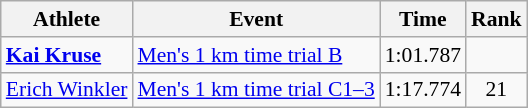<table class="wikitable" style="font-size:90%">
<tr>
<th>Athlete</th>
<th>Event</th>
<th>Time</th>
<th>Rank</th>
</tr>
<tr align=center>
<td align=left><strong><a href='#'>Kai Kruse</a></strong></td>
<td align=left><a href='#'>Men's 1 km time trial B</a></td>
<td>1:01.787</td>
<td></td>
</tr>
<tr align=center>
<td align=left><a href='#'>Erich Winkler</a></td>
<td align=left><a href='#'>Men's 1 km time trial C1–3</a></td>
<td>1:17.774</td>
<td>21</td>
</tr>
</table>
